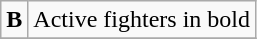<table class="wikitable">
<tr>
<td><strong>B</strong></td>
<td>Active fighters in bold</td>
</tr>
<tr>
</tr>
</table>
